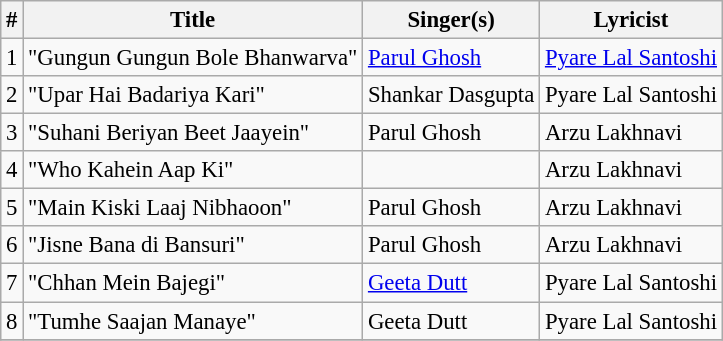<table class="wikitable" style="font-size:95%;">
<tr>
<th>#</th>
<th>Title</th>
<th>Singer(s)</th>
<th>Lyricist</th>
</tr>
<tr>
<td>1</td>
<td>"Gungun Gungun Bole Bhanwarva"</td>
<td><a href='#'>Parul Ghosh</a></td>
<td><a href='#'>Pyare Lal Santoshi</a></td>
</tr>
<tr>
<td>2</td>
<td>"Upar Hai Badariya Kari"</td>
<td>Shankar Dasgupta</td>
<td>Pyare Lal Santoshi</td>
</tr>
<tr>
<td>3</td>
<td>"Suhani Beriyan Beet Jaayein"</td>
<td>Parul Ghosh</td>
<td>Arzu Lakhnavi</td>
</tr>
<tr>
<td>4</td>
<td>"Who Kahein Aap Ki"</td>
<td></td>
<td>Arzu Lakhnavi</td>
</tr>
<tr>
<td>5</td>
<td>"Main Kiski Laaj Nibhaoon"</td>
<td>Parul Ghosh</td>
<td>Arzu Lakhnavi</td>
</tr>
<tr>
<td>6</td>
<td>"Jisne Bana di Bansuri"</td>
<td>Parul Ghosh</td>
<td>Arzu Lakhnavi</td>
</tr>
<tr>
<td>7</td>
<td>"Chhan Mein Bajegi"</td>
<td><a href='#'>Geeta Dutt</a></td>
<td>Pyare Lal Santoshi</td>
</tr>
<tr>
<td>8</td>
<td>"Tumhe Saajan Manaye"</td>
<td>Geeta Dutt</td>
<td>Pyare Lal Santoshi</td>
</tr>
<tr>
</tr>
</table>
